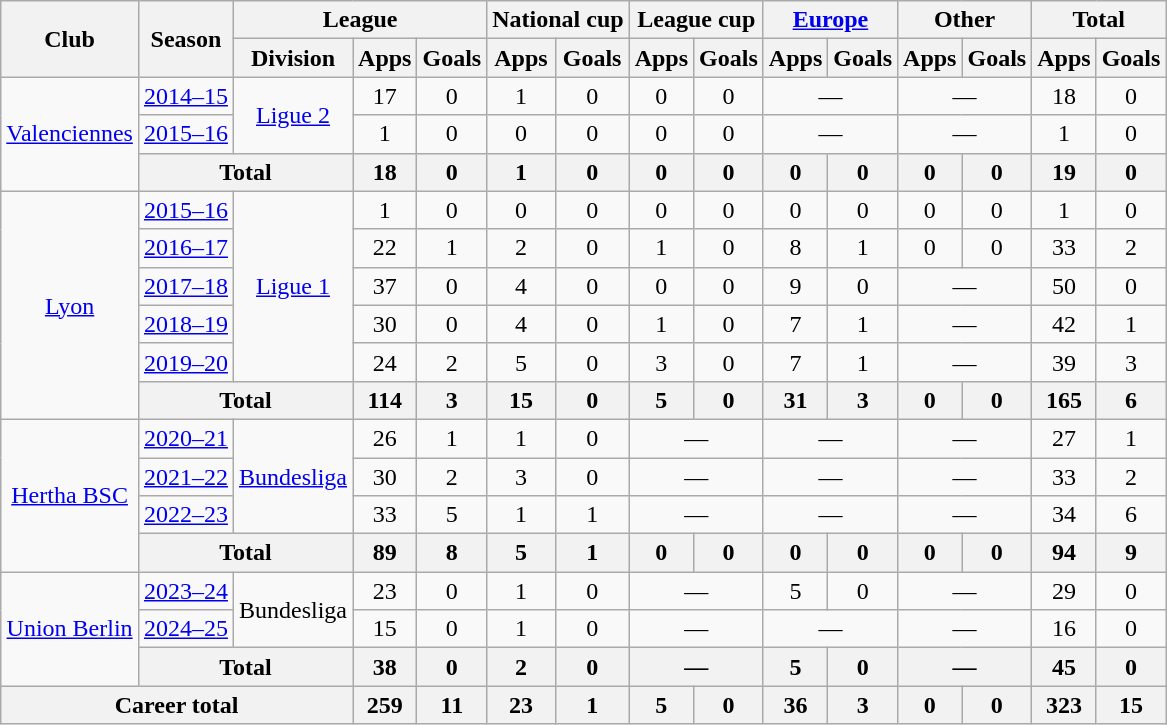<table class="wikitable" style="text-align:center">
<tr>
<th rowspan="2">Club</th>
<th rowspan="2">Season</th>
<th colspan="3">League</th>
<th colspan="2">National cup</th>
<th colspan="2">League cup</th>
<th colspan="2"><a href='#'>Europe</a></th>
<th colspan="2">Other</th>
<th colspan="2">Total</th>
</tr>
<tr>
<th>Division</th>
<th>Apps</th>
<th>Goals</th>
<th>Apps</th>
<th>Goals</th>
<th>Apps</th>
<th>Goals</th>
<th>Apps</th>
<th>Goals</th>
<th>Apps</th>
<th>Goals</th>
<th>Apps</th>
<th>Goals</th>
</tr>
<tr>
<td rowspan="3"><a href='#'>Valenciennes</a></td>
<td><a href='#'>2014–15</a></td>
<td rowspan="2"><a href='#'>Ligue 2</a></td>
<td>17</td>
<td>0</td>
<td>1</td>
<td>0</td>
<td>0</td>
<td>0</td>
<td colspan="2">—</td>
<td colspan="2">—</td>
<td>18</td>
<td>0</td>
</tr>
<tr>
<td><a href='#'>2015–16</a></td>
<td>1</td>
<td>0</td>
<td>0</td>
<td>0</td>
<td>0</td>
<td>0</td>
<td colspan="2">—</td>
<td colspan="2">—</td>
<td>1</td>
<td>0</td>
</tr>
<tr>
<th colspan="2">Total</th>
<th>18</th>
<th>0</th>
<th>1</th>
<th>0</th>
<th>0</th>
<th>0</th>
<th>0</th>
<th>0</th>
<th>0</th>
<th>0</th>
<th>19</th>
<th>0</th>
</tr>
<tr>
<td rowspan="6"><a href='#'>Lyon</a></td>
<td><a href='#'>2015–16</a></td>
<td rowspan="5"><a href='#'>Ligue 1</a></td>
<td>1</td>
<td>0</td>
<td>0</td>
<td>0</td>
<td>0</td>
<td>0</td>
<td>0</td>
<td>0</td>
<td>0</td>
<td>0</td>
<td>1</td>
<td>0</td>
</tr>
<tr>
<td><a href='#'>2016–17</a></td>
<td>22</td>
<td>1</td>
<td>2</td>
<td>0</td>
<td>1</td>
<td>0</td>
<td>8</td>
<td>1</td>
<td>0</td>
<td>0</td>
<td>33</td>
<td>2</td>
</tr>
<tr>
<td><a href='#'>2017–18</a></td>
<td>37</td>
<td>0</td>
<td>4</td>
<td>0</td>
<td>0</td>
<td>0</td>
<td>9</td>
<td>0</td>
<td colspan="2">—</td>
<td>50</td>
<td>0</td>
</tr>
<tr>
<td><a href='#'>2018–19</a></td>
<td>30</td>
<td>0</td>
<td>4</td>
<td>0</td>
<td>1</td>
<td>0</td>
<td>7</td>
<td>1</td>
<td colspan="2">—</td>
<td>42</td>
<td>1</td>
</tr>
<tr>
<td><a href='#'>2019–20</a></td>
<td>24</td>
<td>2</td>
<td>5</td>
<td>0</td>
<td>3</td>
<td>0</td>
<td>7</td>
<td>1</td>
<td colspan="2">—</td>
<td>39</td>
<td>3</td>
</tr>
<tr>
<th colspan="2">Total</th>
<th>114</th>
<th>3</th>
<th>15</th>
<th>0</th>
<th>5</th>
<th>0</th>
<th>31</th>
<th>3</th>
<th>0</th>
<th>0</th>
<th>165</th>
<th>6</th>
</tr>
<tr>
<td rowspan="4"><a href='#'>Hertha BSC</a></td>
<td><a href='#'>2020–21</a></td>
<td rowspan="3"><a href='#'>Bundesliga</a></td>
<td>26</td>
<td>1</td>
<td>1</td>
<td>0</td>
<td colspan="2">—</td>
<td colspan="2">—</td>
<td colspan="2">—</td>
<td>27</td>
<td>1</td>
</tr>
<tr>
<td><a href='#'>2021–22</a></td>
<td>30</td>
<td>2</td>
<td>3</td>
<td>0</td>
<td colspan="2">—</td>
<td colspan="2">—</td>
<td colspan="2">—</td>
<td>33</td>
<td>2</td>
</tr>
<tr>
<td><a href='#'>2022–23</a></td>
<td>33</td>
<td>5</td>
<td>1</td>
<td>1</td>
<td colspan="2">—</td>
<td colspan="2">—</td>
<td colspan="2">—</td>
<td>34</td>
<td>6</td>
</tr>
<tr>
<th colspan="2">Total</th>
<th>89</th>
<th>8</th>
<th>5</th>
<th>1</th>
<th>0</th>
<th>0</th>
<th>0</th>
<th>0</th>
<th>0</th>
<th>0</th>
<th>94</th>
<th>9</th>
</tr>
<tr>
<td rowspan="3"><a href='#'>Union Berlin</a></td>
<td><a href='#'>2023–24</a></td>
<td rowspan="2">Bundesliga</td>
<td>23</td>
<td>0</td>
<td>1</td>
<td>0</td>
<td colspan="2">—</td>
<td>5</td>
<td>0</td>
<td colspan="2">—</td>
<td>29</td>
<td>0</td>
</tr>
<tr>
<td><a href='#'>2024–25</a></td>
<td>15</td>
<td>0</td>
<td>1</td>
<td>0</td>
<td colspan="2">—</td>
<td colspan="2">—</td>
<td colspan="2">—</td>
<td>16</td>
<td>0</td>
</tr>
<tr>
<th colspan="2">Total</th>
<th>38</th>
<th>0</th>
<th>2</th>
<th>0</th>
<th colspan="2">—</th>
<th>5</th>
<th>0</th>
<th colspan="2">—</th>
<th>45</th>
<th>0</th>
</tr>
<tr>
<th colspan="3">Career total</th>
<th>259</th>
<th>11</th>
<th>23</th>
<th>1</th>
<th>5</th>
<th>0</th>
<th>36</th>
<th>3</th>
<th>0</th>
<th>0</th>
<th>323</th>
<th>15</th>
</tr>
</table>
